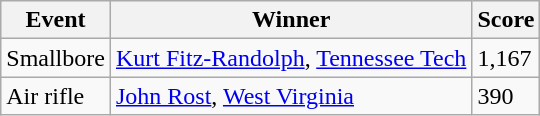<table class="wikitable sortable">
<tr>
<th>Event</th>
<th>Winner</th>
<th>Score</th>
</tr>
<tr>
<td>Smallbore</td>
<td><a href='#'>Kurt Fitz-Randolph</a>, <a href='#'>Tennessee Tech</a></td>
<td>1,167</td>
</tr>
<tr>
<td>Air rifle</td>
<td><a href='#'>John Rost</a>, <a href='#'>West Virginia</a></td>
<td>390</td>
</tr>
</table>
